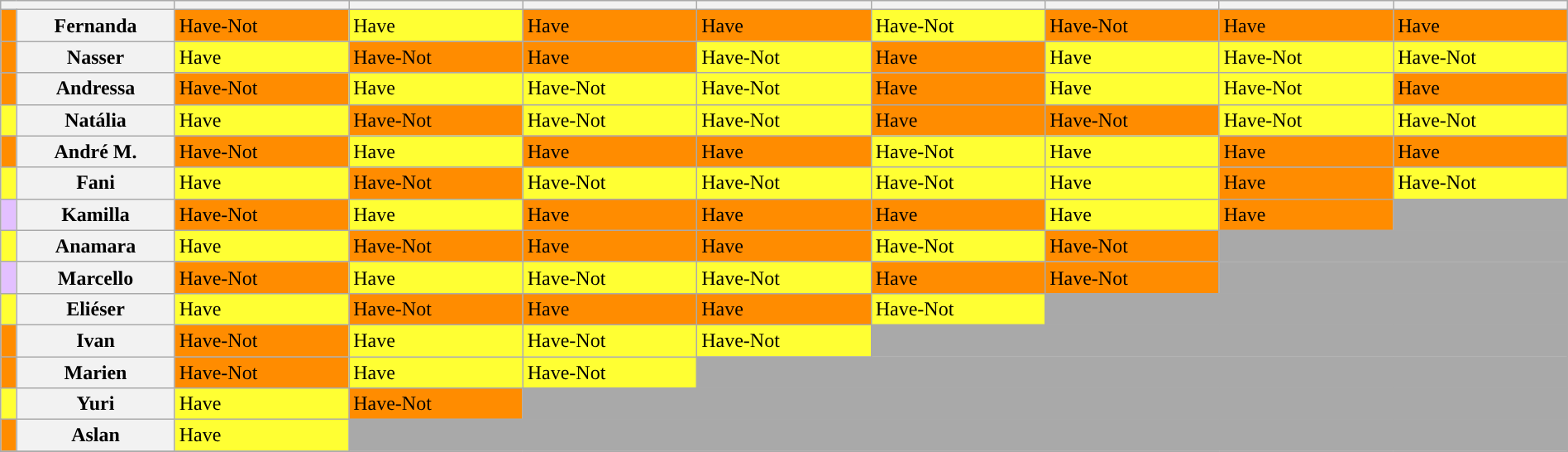<table class="wikitable" style="width:100%;">
<tr>
<th width=6.5% colspan=2></th>
<th width=6.5%></th>
<th width=6.5%></th>
<th width=6.5%></th>
<th width=6.5%></th>
<th width=6.5%></th>
<th width=6.5%></th>
<th width=6.5%></th>
<th width=6.5%></th>
</tr>
<tr>
<td bgcolor="FF8C00"></td>
<th>Fernanda</th>
<td bgcolor="FF8C00">Have-Not</td>
<td bgcolor="FFFF33">Have</td>
<td bgcolor="FF8C00">Have</td>
<td bgcolor="FF8C00">Have</td>
<td bgcolor="FFFF33">Have-Not</td>
<td bgcolor="FF8C00">Have-Not</td>
<td bgcolor="FF8C00">Have</td>
<td bgcolor="FF8C00">Have</td>
</tr>
<tr>
<td bgcolor="FF8C00"></td>
<th>Nasser</th>
<td bgcolor="FFFF33">Have</td>
<td bgcolor="FF8C00">Have-Not</td>
<td bgcolor="FF8C00">Have</td>
<td bgcolor="FFFF33">Have-Not</td>
<td bgcolor="FF8C00">Have</td>
<td bgcolor="FFFF33">Have</td>
<td bgcolor="FFFF33">Have-Not</td>
<td bgcolor="FFFF33">Have-Not</td>
</tr>
<tr>
<td bgcolor="FF8C00"></td>
<th>Andressa</th>
<td bgcolor="FF8C00">Have-Not</td>
<td bgcolor="FFFF33">Have</td>
<td bgcolor="FFFF33">Have-Not</td>
<td bgcolor="FFFF33">Have-Not</td>
<td bgcolor="FF8C00">Have</td>
<td bgcolor="FFFF33">Have</td>
<td bgcolor="FFFF33">Have-Not</td>
<td bgcolor="FF8C00">Have</td>
</tr>
<tr>
<td bgcolor="FFFF33"></td>
<th>Natália</th>
<td bgcolor="FFFF33">Have</td>
<td bgcolor="FF8C00">Have-Not</td>
<td bgcolor="FFFF33">Have-Not</td>
<td bgcolor="FFFF33">Have-Not</td>
<td bgcolor="FF8C00">Have</td>
<td bgcolor="FF8C00">Have-Not</td>
<td bgcolor="FFFF33">Have-Not</td>
<td bgcolor="FFFF33">Have-Not</td>
</tr>
<tr Natalia Casassola>
<td bgcolor="FF8C00"></td>
<th>André M.</th>
<td bgcolor="FF8C00">Have-Not</td>
<td bgcolor="FFFF33">Have</td>
<td bgcolor="FF8C00">Have</td>
<td bgcolor="FF8C00">Have</td>
<td bgcolor="FFFF33">Have-Not</td>
<td bgcolor="FFFF33">Have</td>
<td bgcolor="FF8C00">Have</td>
<td bgcolor="FF8C00">Have</td>
</tr>
<tr>
<td bgcolor="FFFF33"></td>
<th>Fani</th>
<td bgcolor="FFFF33">Have</td>
<td bgcolor="FF8C00">Have-Not</td>
<td bgcolor="FFFF33">Have-Not</td>
<td bgcolor="FFFF33">Have-Not</td>
<td bgcolor="FFFF33">Have-Not</td>
<td bgcolor="FFFF33">Have</td>
<td bgcolor="FF8C00">Have</td>
<td bgcolor="FFFF33">Have-Not</td>
</tr>
<tr>
<td bgcolor="E3C0FF"></td>
<th>Kamilla</th>
<td bgcolor="FF8C00">Have-Not</td>
<td bgcolor="FFFF33">Have</td>
<td bgcolor="FF8C00">Have</td>
<td bgcolor="FF8C00">Have</td>
<td bgcolor="FF8C00">Have</td>
<td bgcolor="FFFF33">Have</td>
<td bgcolor="FF8C00">Have</td>
<td bgcolor="A9A9A9"></td>
</tr>
<tr>
<td bgcolor="FFFF33"></td>
<th>Anamara</th>
<td bgcolor="FFFF33">Have</td>
<td bgcolor="FF8C00">Have-Not</td>
<td bgcolor="FF8C00">Have</td>
<td bgcolor="FF8C00">Have</td>
<td bgcolor="FFFF33">Have-Not</td>
<td bgcolor="FF8C00">Have-Not</td>
<td bgcolor="A9A9A9" colspan=2></td>
</tr>
<tr>
<td bgcolor="E3C0FF"></td>
<th>Marcello</th>
<td bgcolor="FF8C00">Have-Not</td>
<td bgcolor="FFFF33">Have</td>
<td bgcolor="FFFF33">Have-Not</td>
<td bgcolor="FFFF33">Have-Not</td>
<td bgcolor="FF8C00">Have</td>
<td bgcolor="FF8C00">Have-Not</td>
<td bgcolor="A9A9A9" colspan=2></td>
</tr>
<tr>
<td bgcolor="FFFF33"></td>
<th>Eliéser</th>
<td bgcolor="FFFF33">Have</td>
<td bgcolor="FF8C00">Have-Not</td>
<td bgcolor="FF8C00">Have</td>
<td bgcolor="FF8C00">Have</td>
<td bgcolor="FFFF33">Have-Not</td>
<td bgcolor="A9A9A9" colspan=3></td>
</tr>
<tr>
<td bgcolor="FF8C00"></td>
<th>Ivan</th>
<td bgcolor="FF8C00">Have-Not</td>
<td bgcolor="FFFF33">Have</td>
<td bgcolor="FFFF33">Have-Not</td>
<td bgcolor="FFFF33">Have-Not</td>
<td bgcolor="A9A9A9" colspan=4></td>
</tr>
<tr>
<td bgcolor="FF8C00"></td>
<th>Marien</th>
<td bgcolor="FF8C00">Have-Not</td>
<td bgcolor="FFFF33">Have</td>
<td bgcolor="FFFF33">Have-Not</td>
<td bgcolor="A9A9A9" colspan=5></td>
</tr>
<tr>
<td bgcolor="FFFF33"></td>
<th>Yuri</th>
<td bgcolor="FFFF33">Have</td>
<td bgcolor="FF8C00">Have-Not</td>
<td bgcolor="A9A9A9" colspan=6></td>
</tr>
<tr>
<td bgcolor="FF8C00"></td>
<th>Aslan</th>
<td bgcolor="FFFF33">Have</td>
<td bgcolor="A9A9A9" colspan=7></td>
</tr>
<tr>
</tr>
</table>
